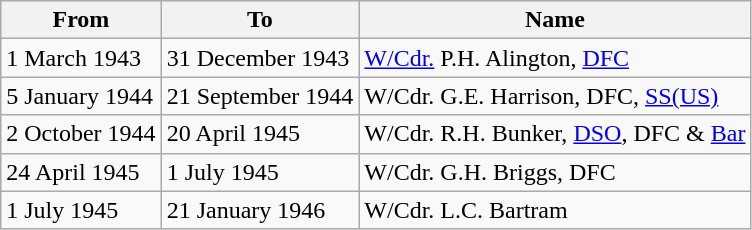<table class="wikitable">
<tr>
<th>From</th>
<th>To</th>
<th>Name</th>
</tr>
<tr>
<td>1 March 1943</td>
<td>31 December 1943</td>
<td><a href='#'>W/Cdr.</a> P.H. Alington, <a href='#'>DFC</a></td>
</tr>
<tr>
<td>5 January 1944</td>
<td>21 September 1944</td>
<td>W/Cdr. G.E. Harrison, DFC, <a href='#'>SS(US)</a></td>
</tr>
<tr>
<td>2 October 1944</td>
<td>20 April 1945</td>
<td>W/Cdr. R.H. Bunker, <a href='#'>DSO</a>, DFC & <a href='#'>Bar</a></td>
</tr>
<tr>
<td>24 April 1945</td>
<td>1 July 1945</td>
<td>W/Cdr. G.H. Briggs, DFC</td>
</tr>
<tr>
<td>1 July 1945</td>
<td>21 January 1946</td>
<td>W/Cdr. L.C. Bartram</td>
</tr>
</table>
